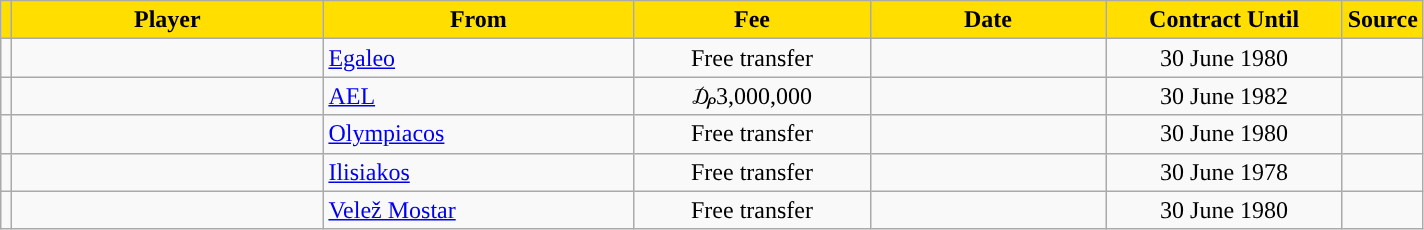<table class="wikitable sortable">
<tr>
<th style="background:#FFDE00"></th>
<th width=200 style="background:#FFDE00">Player</th>
<th width=200 style="background:#FFDE00">From</th>
<th width=150 style="background:#FFDE00">Fee</th>
<th width=150 style="background:#FFDE00">Date</th>
<th width=150 style="background:#FFDE00">Contract Until</th>
<th style="background:#FFDE00">Source</th>
</tr>
<tr>
<td align=center></td>
<td></td>
<td> <a href='#'>Egaleo</a></td>
<td align=center>Free transfer</td>
<td align=center></td>
<td align=center>30 June 1980</td>
<td align=center></td>
</tr>
<tr>
<td align=center></td>
<td></td>
<td> <a href='#'>AEL</a></td>
<td align=center>₯3,000,000</td>
<td align=center></td>
<td align=center>30 June 1982</td>
<td align=center></td>
</tr>
<tr>
<td align=center></td>
<td></td>
<td> <a href='#'>Olympiacos</a></td>
<td align=center>Free transfer</td>
<td align=center></td>
<td align=center>30 June 1980</td>
<td align=center></td>
</tr>
<tr>
<td align=center></td>
<td></td>
<td> <a href='#'>Ilisiakos</a></td>
<td align=center>Free transfer</td>
<td align=center></td>
<td align=center>30 June 1978</td>
<td align=center></td>
</tr>
<tr>
<td align=center></td>
<td></td>
<td> <a href='#'>Velež Mostar</a></td>
<td align=center>Free transfer</td>
<td align=center></td>
<td align=center>30 June 1980</td>
<td align=center></td>
</tr>
</table>
